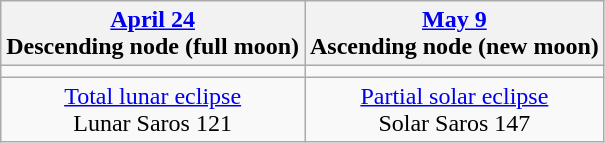<table class="wikitable">
<tr>
<th><a href='#'>April 24</a><br>Descending node (full moon)<br></th>
<th><a href='#'>May 9</a><br>Ascending node (new moon)<br></th>
</tr>
<tr>
<td></td>
<td></td>
</tr>
<tr align=center>
<td><a href='#'>Total lunar eclipse</a><br>Lunar Saros 121</td>
<td><a href='#'>Partial solar eclipse</a><br>Solar Saros 147</td>
</tr>
</table>
